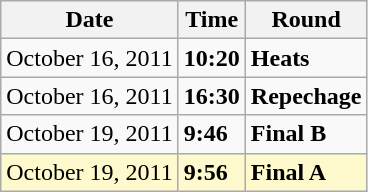<table class="wikitable">
<tr>
<th>Date</th>
<th>Time</th>
<th>Round</th>
</tr>
<tr>
<td>October 16, 2011</td>
<td><strong>10:20</strong></td>
<td><strong>Heats</strong></td>
</tr>
<tr>
<td>October 16, 2011</td>
<td><strong>16:30</strong></td>
<td><strong>Repechage</strong></td>
</tr>
<tr>
<td>October 19, 2011</td>
<td><strong>9:46</strong></td>
<td><strong>Final B</strong></td>
</tr>
<tr style=background:lemonchiffon>
<td>October 19, 2011</td>
<td><strong>9:56</strong></td>
<td><strong>Final A</strong></td>
</tr>
</table>
